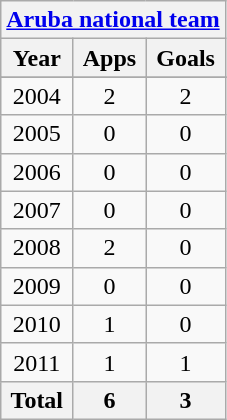<table class="wikitable" style="text-align:center">
<tr>
<th colspan=3><a href='#'>Aruba national team</a></th>
</tr>
<tr>
<th>Year</th>
<th>Apps</th>
<th>Goals</th>
</tr>
<tr>
</tr>
<tr>
<td>2004</td>
<td>2</td>
<td>2</td>
</tr>
<tr>
<td>2005</td>
<td>0</td>
<td>0</td>
</tr>
<tr>
<td>2006</td>
<td>0</td>
<td>0</td>
</tr>
<tr>
<td>2007</td>
<td>0</td>
<td>0</td>
</tr>
<tr>
<td>2008</td>
<td>2</td>
<td>0</td>
</tr>
<tr>
<td>2009</td>
<td>0</td>
<td>0</td>
</tr>
<tr>
<td>2010</td>
<td>1</td>
<td>0</td>
</tr>
<tr>
<td>2011</td>
<td>1</td>
<td>1</td>
</tr>
<tr>
<th>Total</th>
<th>6</th>
<th>3</th>
</tr>
</table>
